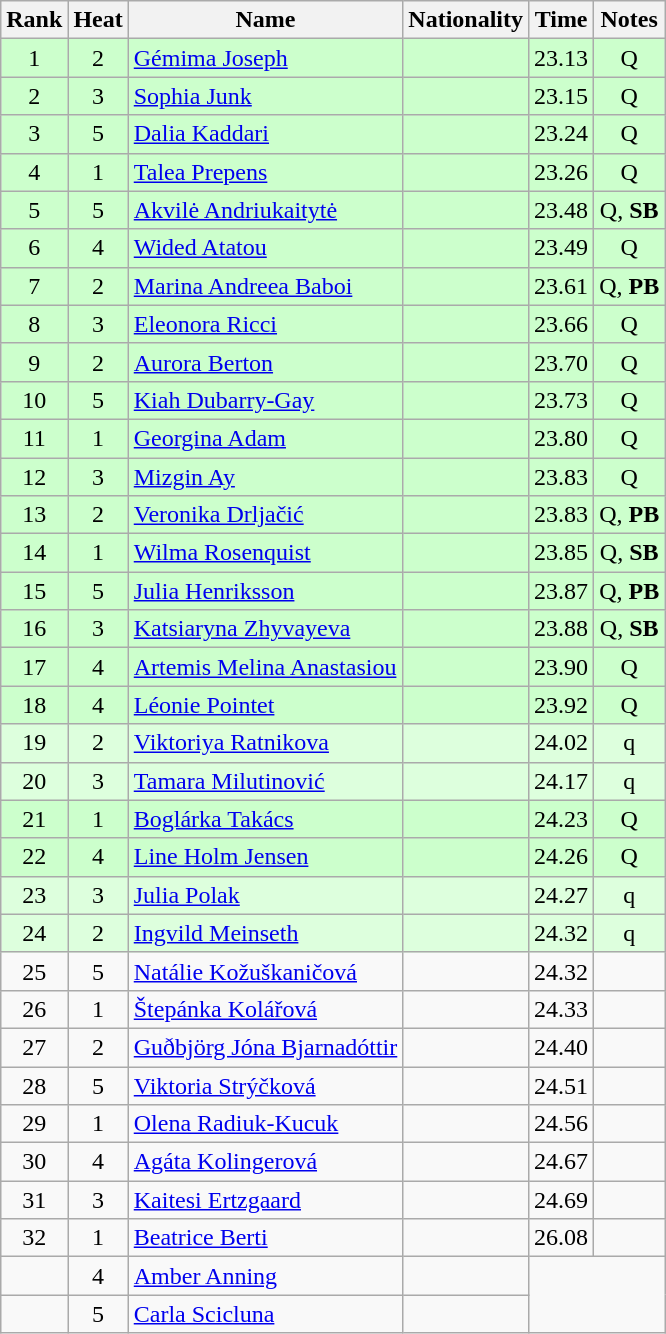<table class="wikitable sortable" style="text-align:center;">
<tr>
<th>Rank</th>
<th>Heat</th>
<th>Name</th>
<th>Nationality</th>
<th>Time</th>
<th>Notes</th>
</tr>
<tr bgcolor=ccffcc>
<td>1</td>
<td>2</td>
<td align=left><a href='#'>Gémima Joseph</a></td>
<td align=left></td>
<td>23.13</td>
<td>Q</td>
</tr>
<tr bgcolor=ccffcc>
<td>2</td>
<td>3</td>
<td align=left><a href='#'>Sophia Junk</a></td>
<td align=left></td>
<td>23.15</td>
<td>Q</td>
</tr>
<tr bgcolor=ccffcc>
<td>3</td>
<td>5</td>
<td align=left><a href='#'>Dalia Kaddari</a></td>
<td align=left></td>
<td>23.24</td>
<td>Q</td>
</tr>
<tr bgcolor=ccffcc>
<td>4</td>
<td>1</td>
<td align=left><a href='#'>Talea Prepens</a></td>
<td align=left></td>
<td>23.26</td>
<td>Q</td>
</tr>
<tr bgcolor=ccffcc>
<td>5</td>
<td>5</td>
<td align=left><a href='#'>Akvilė Andriukaitytė</a></td>
<td align=left></td>
<td>23.48</td>
<td>Q, <strong>SB</strong></td>
</tr>
<tr bgcolor=ccffcc>
<td>6</td>
<td>4</td>
<td align=left><a href='#'>Wided Atatou</a></td>
<td align=left></td>
<td>23.49</td>
<td>Q</td>
</tr>
<tr bgcolor=ccffcc>
<td>7</td>
<td>2</td>
<td align=left><a href='#'>Marina Andreea Baboi</a></td>
<td align=left></td>
<td>23.61</td>
<td>Q, <strong>PB</strong></td>
</tr>
<tr bgcolor=ccffcc>
<td>8</td>
<td>3</td>
<td align=left><a href='#'>Eleonora Ricci</a></td>
<td align=left></td>
<td>23.66</td>
<td>Q</td>
</tr>
<tr bgcolor=ccffcc>
<td>9</td>
<td>2</td>
<td align=left><a href='#'>Aurora Berton</a></td>
<td align=left></td>
<td>23.70</td>
<td>Q</td>
</tr>
<tr bgcolor=ccffcc>
<td>10</td>
<td>5</td>
<td align=left><a href='#'>Kiah Dubarry-Gay</a></td>
<td align=left></td>
<td>23.73</td>
<td>Q</td>
</tr>
<tr bgcolor=ccffcc>
<td>11</td>
<td>1</td>
<td align=left><a href='#'>Georgina Adam</a></td>
<td align=left></td>
<td>23.80</td>
<td>Q</td>
</tr>
<tr bgcolor=ccffcc>
<td>12</td>
<td>3</td>
<td align=left><a href='#'>Mizgin Ay</a></td>
<td align=left></td>
<td>23.83</td>
<td>Q</td>
</tr>
<tr bgcolor=ccffcc>
<td>13</td>
<td>2</td>
<td align=left><a href='#'>Veronika Drljačić</a></td>
<td align=left></td>
<td>23.83</td>
<td>Q, <strong>PB</strong></td>
</tr>
<tr bgcolor=ccffcc>
<td>14</td>
<td>1</td>
<td align=left><a href='#'>Wilma Rosenquist</a></td>
<td align=left></td>
<td>23.85</td>
<td>Q, <strong>SB</strong></td>
</tr>
<tr bgcolor=ccffcc>
<td>15</td>
<td>5</td>
<td align=left><a href='#'>Julia Henriksson</a></td>
<td align=left></td>
<td>23.87</td>
<td>Q, <strong>PB</strong></td>
</tr>
<tr bgcolor=ccffcc>
<td>16</td>
<td>3</td>
<td align=left><a href='#'>Katsiaryna Zhyvayeva</a></td>
<td align=left></td>
<td>23.88</td>
<td>Q, <strong>SB</strong></td>
</tr>
<tr bgcolor=ccffcc>
<td>17</td>
<td>4</td>
<td align=left><a href='#'>Artemis Melina Anastasiou</a></td>
<td align=left></td>
<td>23.90</td>
<td>Q</td>
</tr>
<tr bgcolor=ccffcc>
<td>18</td>
<td>4</td>
<td align=left><a href='#'>Léonie Pointet</a></td>
<td align=left></td>
<td>23.92</td>
<td>Q</td>
</tr>
<tr bgcolor=ddffdd>
<td>19</td>
<td>2</td>
<td align=left><a href='#'>Viktoriya Ratnikova</a></td>
<td align=left></td>
<td>24.02</td>
<td>q</td>
</tr>
<tr bgcolor=ddffdd>
<td>20</td>
<td>3</td>
<td align=left><a href='#'>Tamara Milutinović</a></td>
<td align=left></td>
<td>24.17</td>
<td>q</td>
</tr>
<tr bgcolor=ccffcc>
<td>21</td>
<td>1</td>
<td align=left><a href='#'>Boglárka Takács</a></td>
<td align=left></td>
<td>24.23</td>
<td>Q</td>
</tr>
<tr bgcolor=ccffcc>
<td>22</td>
<td>4</td>
<td align=left><a href='#'>Line Holm Jensen</a></td>
<td align=left></td>
<td>24.26</td>
<td>Q</td>
</tr>
<tr bgcolor=ddffdd>
<td>23</td>
<td>3</td>
<td align=left><a href='#'>Julia Polak</a></td>
<td align=left></td>
<td>24.27</td>
<td>q</td>
</tr>
<tr bgcolor=ddffdd>
<td>24</td>
<td>2</td>
<td align=left><a href='#'>Ingvild Meinseth</a></td>
<td align=left></td>
<td>24.32</td>
<td>q</td>
</tr>
<tr>
<td>25</td>
<td>5</td>
<td align=left><a href='#'>Natálie Kožuškaničová</a></td>
<td align=left></td>
<td>24.32</td>
<td></td>
</tr>
<tr>
<td>26</td>
<td>1</td>
<td align=left><a href='#'>Štepánka Kolářová</a></td>
<td align=left></td>
<td>24.33</td>
<td></td>
</tr>
<tr>
<td>27</td>
<td>2</td>
<td align=left><a href='#'>Guðbjörg Jóna Bjarnadóttir</a></td>
<td align=left></td>
<td>24.40</td>
<td></td>
</tr>
<tr>
<td>28</td>
<td>5</td>
<td align=left><a href='#'>Viktoria Strýčková</a></td>
<td align=left></td>
<td>24.51</td>
<td></td>
</tr>
<tr>
<td>29</td>
<td>1</td>
<td align=left><a href='#'>Olena Radiuk-Kucuk</a></td>
<td align=left></td>
<td>24.56</td>
<td></td>
</tr>
<tr>
<td>30</td>
<td>4</td>
<td align=left><a href='#'>Agáta Kolingerová</a></td>
<td align=left></td>
<td>24.67</td>
<td></td>
</tr>
<tr>
<td>31</td>
<td>3</td>
<td align=left><a href='#'>Kaitesi Ertzgaard</a></td>
<td align=left></td>
<td>24.69</td>
<td></td>
</tr>
<tr>
<td>32</td>
<td>1</td>
<td align=left><a href='#'>Beatrice Berti</a></td>
<td align=left></td>
<td>26.08</td>
<td></td>
</tr>
<tr>
<td></td>
<td>4</td>
<td align=left><a href='#'>Amber Anning</a></td>
<td align=left></td>
<td colspan=2 rowspan=2></td>
</tr>
<tr>
<td></td>
<td>5</td>
<td align=left><a href='#'>Carla Scicluna</a></td>
<td align=left></td>
</tr>
</table>
